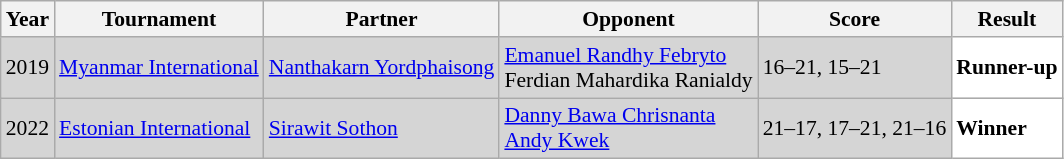<table class="sortable wikitable" style="font-size: 90%;">
<tr>
<th>Year</th>
<th>Tournament</th>
<th>Partner</th>
<th>Opponent</th>
<th>Score</th>
<th>Result</th>
</tr>
<tr style="background:#D5D5D5">
<td align="center">2019</td>
<td align="left"><a href='#'>Myanmar International</a></td>
<td align="left"> <a href='#'>Nanthakarn Yordphaisong</a></td>
<td align="left"> <a href='#'>Emanuel Randhy Febryto</a><br> Ferdian Mahardika Ranialdy</td>
<td align="left">16–21, 15–21</td>
<td style="text-align:left; background:white"> <strong>Runner-up</strong></td>
</tr>
<tr style="background:#D5D5D5">
<td align="center">2022</td>
<td align="left"><a href='#'>Estonian International</a></td>
<td align="left"> <a href='#'>Sirawit Sothon</a></td>
<td align="left"> <a href='#'>Danny Bawa Chrisnanta</a><br> <a href='#'>Andy Kwek</a></td>
<td align="left">21–17, 17–21, 21–16</td>
<td style="text-align:left; background:white"> <strong>Winner</strong></td>
</tr>
</table>
